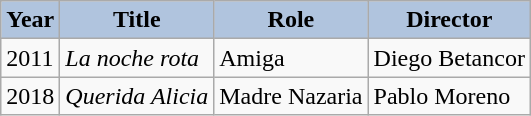<table class="wikitable">
<tr>
<th style="background:#B0C4DE;">Year</th>
<th style="background:#B0C4DE;">Title</th>
<th style="background:#B0C4DE;">Role</th>
<th style="background:#B0C4DE;">Director</th>
</tr>
<tr>
<td>2011</td>
<td><em>La noche rota</em></td>
<td>Amiga</td>
<td>Diego Betancor</td>
</tr>
<tr>
<td>2018</td>
<td><em>Querida Alicia</em></td>
<td>Madre Nazaria</td>
<td>Pablo Moreno</td>
</tr>
</table>
